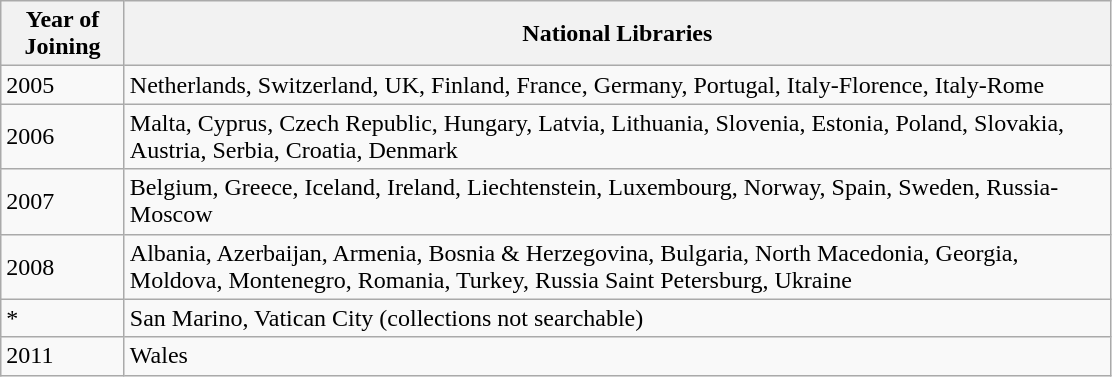<table class="wikitable">
<tr>
<th scope="col" width="75">Year of Joining</th>
<th scope="col" width="650">National Libraries</th>
</tr>
<tr>
<td>2005</td>
<td>Netherlands, Switzerland, UK, Finland, France, Germany, Portugal, Italy-Florence, Italy-Rome</td>
</tr>
<tr>
<td>2006</td>
<td>Malta, Cyprus, Czech Republic, Hungary, Latvia, Lithuania, Slovenia, Estonia, Poland, Slovakia, Austria, Serbia, Croatia, Denmark</td>
</tr>
<tr>
<td>2007</td>
<td>Belgium, Greece, Iceland, Ireland, Liechtenstein, Luxembourg, Norway, Spain, Sweden, Russia-Moscow</td>
</tr>
<tr>
<td>2008</td>
<td>Albania, Azerbaijan, Armenia, Bosnia & Herzegovina, Bulgaria, North Macedonia, Georgia, Moldova, Montenegro, Romania, Turkey, Russia Saint Petersburg, Ukraine</td>
</tr>
<tr>
<td>*</td>
<td>San Marino, Vatican City (collections not searchable)</td>
</tr>
<tr>
<td>2011</td>
<td>Wales</td>
</tr>
</table>
